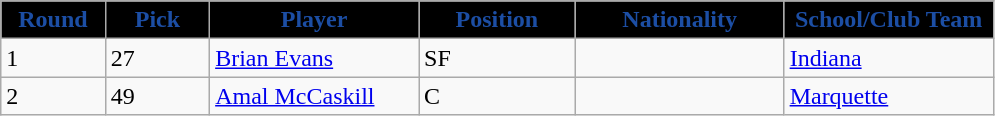<table class="wikitable sortable sortable">
<tr>
<th style="background:#000000; color:#1C4EA4"  width="10%">Round</th>
<th style="background:#000000; color:#1C4EA4"  width="10%">Pick</th>
<th style="background:#000000; color:#1C4EA4"  width="20%">Player</th>
<th style="background:#000000; color:#1C4EA4"  width="15%">Position</th>
<th style="background:#000000; color:#1C4EA4"  width="20%">Nationality</th>
<th style="background:#000000; color:#1C4EA4"  width="20%">School/Club Team</th>
</tr>
<tr>
<td>1</td>
<td>27</td>
<td><a href='#'>Brian Evans</a></td>
<td>SF</td>
<td></td>
<td><a href='#'>Indiana</a></td>
</tr>
<tr>
<td>2</td>
<td>49</td>
<td><a href='#'>Amal McCaskill</a></td>
<td>C</td>
<td></td>
<td><a href='#'>Marquette</a></td>
</tr>
</table>
